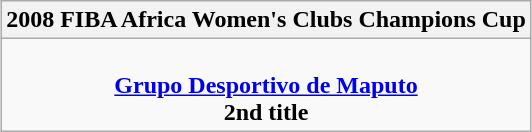<table class=wikitable style="text-align:center; margin:auto">
<tr>
<th>2008 FIBA Africa Women's Clubs Champions Cup</th>
</tr>
<tr>
<td><br><strong><a href='#'>Grupo Desportivo de Maputo</a></strong><br><strong>2nd title</strong></td>
</tr>
</table>
